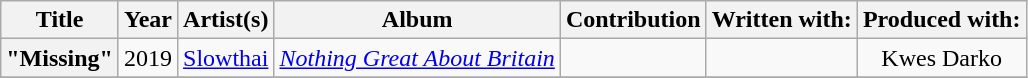<table class="wikitable plainrowheaders" style="text-align:center;">
<tr>
<th scope="col">Title</th>
<th scope="col">Year</th>
<th scope="col">Artist(s)</th>
<th scope="col">Album</th>
<th scope="col">Contribution</th>
<th scope="col">Written with:</th>
<th scope="col">Produced with:</th>
</tr>
<tr>
<th scope="row">"Missing"</th>
<td>2019</td>
<td><a href='#'>Slowthai</a></td>
<td><em><a href='#'>Nothing Great About Britain</a></em></td>
<td></td>
<td></td>
<td>Kwes Darko</td>
</tr>
<tr>
</tr>
</table>
